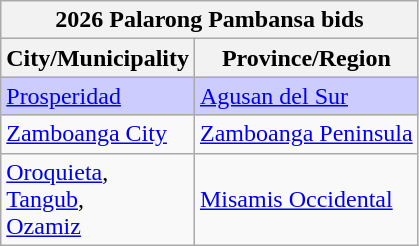<table class="wikitable sortable" style="text-align:left">
<tr>
<th colspan=3>2026 Palarong Pambansa bids</th>
</tr>
<tr>
<th>City/Municipality</th>
<th>Province/Region</th>
</tr>
<tr bgcolor=ccccff>
<td><a href='#'>Prosperidad</a></td>
<td><a href='#'>Agusan del Sur</a></td>
</tr>
<tr>
<td><a href='#'>Zamboanga City</a></td>
<td><a href='#'>Zamboanga Peninsula</a></td>
</tr>
<tr>
<td><a href='#'>Oroquieta</a>, <br><a href='#'>Tangub</a>, <br><a href='#'>Ozamiz</a></td>
<td><a href='#'>Misamis Occidental</a></td>
</tr>
</table>
